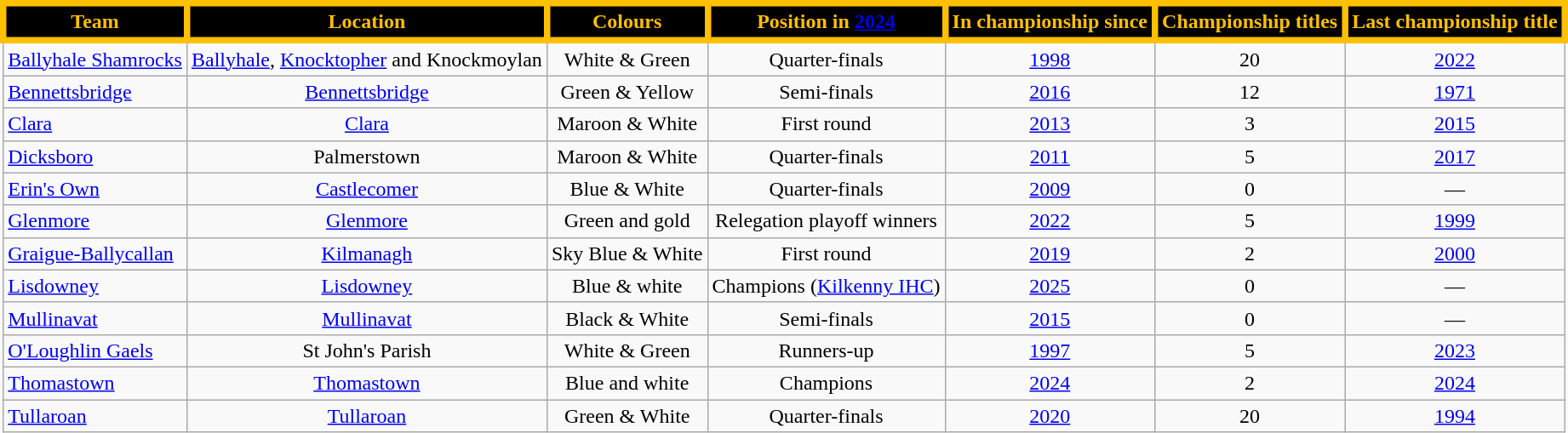<table class="wikitable sortable" style="text-align:center;">
<tr>
<th style="background:black;color:#FFC000;border:5px solid #FFC000">Team</th>
<th style="background:black;color:#FFC000;border:5px solid #FFC000">Location</th>
<th style="background:black;color:#FFC000;border:5px solid #FFC000">Colours</th>
<th style="background:black;color:#FFC000;border:5px solid #FFC000">Position in <a href='#'>2024</a></th>
<th style="background:black;color:#FFC000;border:5px solid #FFC000">In championship since</th>
<th style="background:black;color:#FFC000;border:5px solid #FFC000">Championship titles</th>
<th style="background:black;color:#FFC000;border:5px solid #FFC000">Last championship title</th>
</tr>
<tr>
<td style="text-align:left;"> <a href='#'>Ballyhale Shamrocks</a></td>
<td><a href='#'>Ballyhale</a>, <a href='#'>Knocktopher</a> and Knockmoylan</td>
<td>White & Green</td>
<td>Quarter-finals</td>
<td><a href='#'>1998</a></td>
<td>20</td>
<td><a href='#'>2022</a></td>
</tr>
<tr>
<td style="text-align:left;"> <a href='#'>Bennettsbridge</a></td>
<td><a href='#'>Bennettsbridge</a></td>
<td>Green & Yellow</td>
<td>Semi-finals</td>
<td><a href='#'>2016</a></td>
<td>12</td>
<td><a href='#'>1971</a></td>
</tr>
<tr>
<td style="text-align:left;"> <a href='#'>Clara</a></td>
<td><a href='#'>Clara</a></td>
<td>Maroon & White</td>
<td>First round</td>
<td><a href='#'>2013</a></td>
<td>3</td>
<td><a href='#'>2015</a></td>
</tr>
<tr>
<td style="text-align:left;"> <a href='#'>Dicksboro</a></td>
<td>Palmerstown</td>
<td>Maroon & White</td>
<td>Quarter-finals</td>
<td><a href='#'>2011</a></td>
<td>5</td>
<td><a href='#'>2017</a></td>
</tr>
<tr>
<td style="text-align:left;"> <a href='#'>Erin's Own</a></td>
<td><a href='#'>Castlecomer</a></td>
<td>Blue & White</td>
<td>Quarter-finals</td>
<td><a href='#'>2009</a></td>
<td>0</td>
<td>—</td>
</tr>
<tr>
<td style="text-align:left;"> <a href='#'>Glenmore</a></td>
<td><a href='#'>Glenmore</a></td>
<td>Green and gold</td>
<td>Relegation playoff winners</td>
<td><a href='#'>2022</a></td>
<td>5</td>
<td><a href='#'>1999</a></td>
</tr>
<tr>
<td style="text-align:left;"> <a href='#'>Graigue-Ballycallan</a></td>
<td><a href='#'>Kilmanagh</a></td>
<td>Sky Blue & White</td>
<td>First round</td>
<td><a href='#'>2019</a></td>
<td>2</td>
<td><a href='#'>2000</a></td>
</tr>
<tr>
<td style="text-align:left;"> <a href='#'>Lisdowney</a></td>
<td><a href='#'>Lisdowney</a></td>
<td>Blue & white</td>
<td>Champions (<a href='#'>Kilkenny IHC</a>)</td>
<td><a href='#'>2025</a></td>
<td>0</td>
<td>—</td>
</tr>
<tr>
<td style="text-align:left;"> <a href='#'>Mullinavat</a></td>
<td><a href='#'>Mullinavat</a></td>
<td>Black & White</td>
<td>Semi-finals</td>
<td><a href='#'>2015</a></td>
<td>0</td>
<td>—</td>
</tr>
<tr>
<td style="text-align:left;"> <a href='#'>O'Loughlin Gaels</a></td>
<td>St John's Parish</td>
<td>White & Green</td>
<td>Runners-up</td>
<td><a href='#'>1997</a></td>
<td>5</td>
<td><a href='#'>2023</a></td>
</tr>
<tr>
<td style="text-align:left;"> <a href='#'>Thomastown</a></td>
<td><a href='#'>Thomastown</a></td>
<td>Blue and white</td>
<td>Champions</td>
<td><a href='#'>2024</a></td>
<td>2</td>
<td><a href='#'>2024</a></td>
</tr>
<tr>
<td style="text-align:left;"> <a href='#'>Tullaroan</a></td>
<td><a href='#'>Tullaroan</a></td>
<td>Green & White</td>
<td>Quarter-finals</td>
<td><a href='#'>2020</a></td>
<td>20</td>
<td><a href='#'>1994</a></td>
</tr>
</table>
